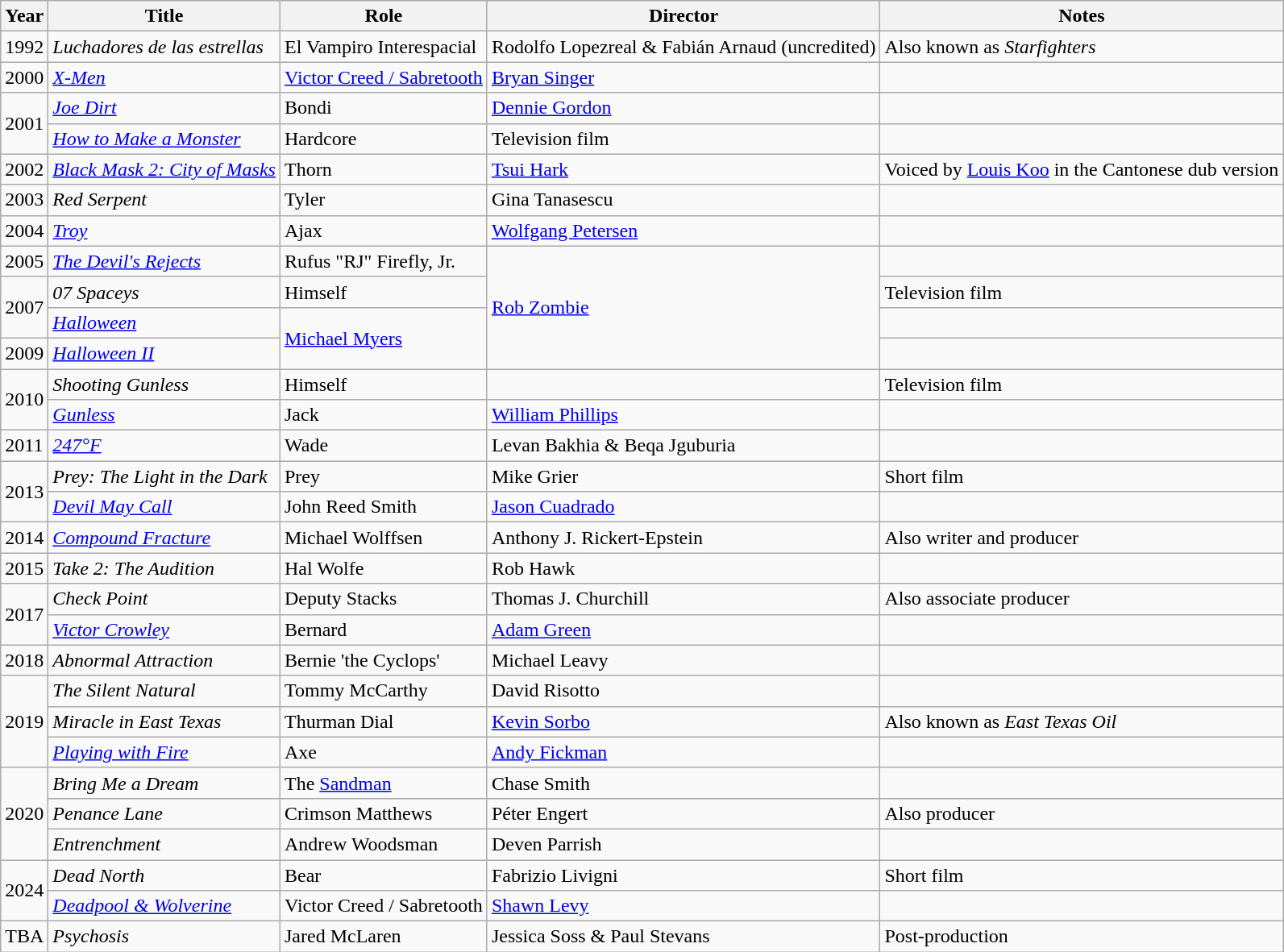<table class="wikitable sortable">
<tr>
<th>Year</th>
<th>Title</th>
<th>Role</th>
<th>Director</th>
<th class="unsortable">Notes</th>
</tr>
<tr>
<td>1992</td>
<td><em>Luchadores de las estrellas</em></td>
<td>El Vampiro Interespacial</td>
<td>Rodolfo Lopezreal & Fabián Arnaud (uncredited)</td>
<td>Also known as <em>Starfighters</em></td>
</tr>
<tr>
<td>2000</td>
<td><em><a href='#'>X-Men</a></em></td>
<td><a href='#'>Victor Creed / Sabretooth</a></td>
<td><a href='#'>Bryan Singer</a></td>
<td></td>
</tr>
<tr>
<td rowspan=2>2001</td>
<td><em><a href='#'>Joe Dirt</a></em></td>
<td>Bondi</td>
<td><a href='#'>Dennie Gordon</a></td>
<td></td>
</tr>
<tr>
<td><em><a href='#'>How to Make a Monster</a></em></td>
<td>Hardcore</td>
<td>Television film</td>
</tr>
<tr>
<td>2002</td>
<td><em><a href='#'>Black Mask 2: City of Masks</a></em></td>
<td>Thorn</td>
<td><a href='#'>Tsui Hark</a></td>
<td>Voiced by <a href='#'>Louis Koo</a> in the Cantonese dub version</td>
</tr>
<tr>
<td>2003</td>
<td><em>Red Serpent</em></td>
<td>Tyler</td>
<td>Gina Tanasescu</td>
<td></td>
</tr>
<tr>
<td>2004</td>
<td><em><a href='#'>Troy</a></em></td>
<td>Ajax</td>
<td><a href='#'>Wolfgang Petersen</a></td>
<td></td>
</tr>
<tr>
<td>2005</td>
<td><em><a href='#'>The Devil's Rejects</a></em></td>
<td>Rufus "RJ" Firefly, Jr.</td>
<td rowspan="4"><a href='#'>Rob Zombie</a></td>
<td></td>
</tr>
<tr>
<td rowspan=2>2007</td>
<td><em>07 Spaceys</em></td>
<td>Himself</td>
<td>Television film</td>
</tr>
<tr>
<td><em><a href='#'>Halloween</a></em></td>
<td rowspan="2"><a href='#'>Michael Myers</a></td>
<td></td>
</tr>
<tr>
<td>2009</td>
<td><em><a href='#'>Halloween II</a></em></td>
<td></td>
</tr>
<tr>
<td rowspan=2>2010</td>
<td><em>Shooting Gunless</em></td>
<td>Himself</td>
<td></td>
<td>Television film</td>
</tr>
<tr>
<td><em><a href='#'>Gunless</a></em></td>
<td>Jack</td>
<td><a href='#'>William Phillips</a></td>
<td></td>
</tr>
<tr>
<td>2011</td>
<td><em><a href='#'>247°F</a></em></td>
<td>Wade</td>
<td>Levan Bakhia & Beqa Jguburia</td>
<td></td>
</tr>
<tr>
<td rowspan="2">2013</td>
<td><em>Prey: The Light in the Dark</em></td>
<td>Prey</td>
<td>Mike Grier</td>
<td>Short film</td>
</tr>
<tr>
<td><em><a href='#'>Devil May Call</a></em></td>
<td>John Reed Smith</td>
<td><a href='#'>Jason Cuadrado</a></td>
<td></td>
</tr>
<tr>
<td>2014</td>
<td><em><a href='#'>Compound Fracture</a></em></td>
<td>Michael Wolffsen</td>
<td>Anthony J. Rickert-Epstein</td>
<td>Also writer and producer</td>
</tr>
<tr>
<td>2015</td>
<td><em>Take 2: The Audition</em></td>
<td>Hal Wolfe</td>
<td>Rob Hawk</td>
<td></td>
</tr>
<tr>
<td rowspan=2>2017</td>
<td><em>Check Point</em></td>
<td>Deputy Stacks</td>
<td>Thomas J. Churchill</td>
<td>Also associate producer</td>
</tr>
<tr>
<td><em><a href='#'>Victor Crowley</a></em></td>
<td>Bernard</td>
<td><a href='#'>Adam Green</a></td>
<td></td>
</tr>
<tr>
<td>2018</td>
<td><em>Abnormal Attraction</em></td>
<td>Bernie 'the Cyclops'</td>
<td>Michael Leavy</td>
<td></td>
</tr>
<tr>
<td rowspan=3>2019</td>
<td><em>The Silent Natural</em></td>
<td>Tommy McCarthy</td>
<td>David Risotto</td>
<td></td>
</tr>
<tr>
<td><em>Miracle in East Texas</em></td>
<td>Thurman Dial</td>
<td><a href='#'>Kevin Sorbo</a></td>
<td>Also known as <em>East Texas Oil</em></td>
</tr>
<tr>
<td><em><a href='#'>Playing with Fire</a></em></td>
<td>Axe</td>
<td><a href='#'>Andy Fickman</a></td>
<td></td>
</tr>
<tr>
<td rowspan=3>2020</td>
<td><em>Bring Me a Dream</em></td>
<td>The <a href='#'>Sandman</a></td>
<td>Chase Smith</td>
<td></td>
</tr>
<tr>
<td><em>Penance Lane</em></td>
<td>Crimson Matthews</td>
<td>Péter Engert</td>
<td>Also producer</td>
</tr>
<tr>
<td><em>Entrenchment</em></td>
<td>Andrew Woodsman</td>
<td>Deven Parrish</td>
<td></td>
</tr>
<tr>
<td rowspan=2>2024</td>
<td><em>Dead North</em></td>
<td>Bear</td>
<td>Fabrizio Livigni</td>
<td>Short film</td>
</tr>
<tr>
<td><em><a href='#'>Deadpool & Wolverine</a></em></td>
<td>Victor Creed / Sabretooth</td>
<td><a href='#'>Shawn Levy</a></td>
<td></td>
</tr>
<tr>
<td>TBA</td>
<td><em>Psychosis</em></td>
<td>Jared McLaren</td>
<td>Jessica Soss & Paul Stevans</td>
<td>Post-production</td>
</tr>
</table>
